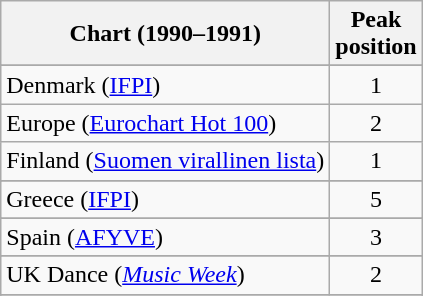<table class="wikitable sortable">
<tr>
<th>Chart (1990–1991)</th>
<th>Peak<br>position</th>
</tr>
<tr>
</tr>
<tr>
</tr>
<tr>
</tr>
<tr>
</tr>
<tr>
</tr>
<tr>
<td>Denmark (<a href='#'>IFPI</a>)</td>
<td align="center">1</td>
</tr>
<tr>
<td>Europe (<a href='#'>Eurochart Hot 100</a>)</td>
<td align="center">2</td>
</tr>
<tr>
<td>Finland (<a href='#'>Suomen virallinen lista</a>)</td>
<td align="center">1</td>
</tr>
<tr>
</tr>
<tr>
<td>Greece (<a href='#'>IFPI</a>)</td>
<td align="center">5</td>
</tr>
<tr>
</tr>
<tr>
</tr>
<tr>
</tr>
<tr>
</tr>
<tr>
<td>Spain (<a href='#'>AFYVE</a>)</td>
<td align="center">3</td>
</tr>
<tr>
</tr>
<tr>
</tr>
<tr>
</tr>
<tr>
<td>UK Dance (<em><a href='#'>Music Week</a></em>)</td>
<td style="text-align:center;">2</td>
</tr>
<tr>
</tr>
<tr>
</tr>
<tr>
</tr>
</table>
